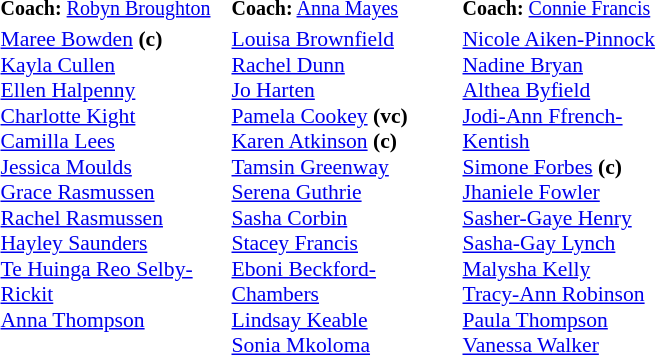<table>
<tr valign=top>
<td width=150> <br><small><strong>Coach:</strong> <a href='#'>Robyn Broughton</a></small></td>
<td width=150> <br><small><strong>Coach:</strong> <a href='#'>Anna Mayes</a></small></td>
<td width=150> <br><small><strong>Coach:</strong> <a href='#'>Connie Francis</a></small></td>
</tr>
<tr valign=top style=font-size:90%>
<td><a href='#'>Maree Bowden</a> <strong>(c)</strong> <br><a href='#'>Kayla Cullen</a> <br><a href='#'>Ellen Halpenny</a> <br><a href='#'>Charlotte Kight</a> <br><a href='#'>Camilla Lees</a><br><a href='#'>Jessica Moulds</a> <br><a href='#'>Grace Rasmussen</a> <br><a href='#'>Rachel Rasmussen</a> <br><a href='#'>Hayley Saunders</a> <br><a href='#'>Te Huinga Reo Selby-Rickit</a> <br><a href='#'>Anna Thompson</a></td>
<td><a href='#'>Louisa Brownfield</a> <br><a href='#'>Rachel Dunn</a> <br><a href='#'>Jo Harten</a> <br><a href='#'>Pamela Cookey</a> <strong>(vc)</strong> <br><a href='#'>Karen Atkinson</a> <strong>(c)</strong><br><a href='#'>Tamsin Greenway</a> <br><a href='#'>Serena Guthrie</a> <br><a href='#'>Sasha Corbin</a> <br><a href='#'>Stacey Francis</a> <br><a href='#'>Eboni Beckford-Chambers</a> <br><a href='#'>Lindsay Keable</a> <br><a href='#'>Sonia Mkoloma</a></td>
<td><a href='#'>Nicole Aiken-Pinnock</a> <br><a href='#'>Nadine Bryan</a> <br><a href='#'>Althea Byfield</a> <br><a href='#'>Jodi-Ann Ffrench-Kentish</a> <br><a href='#'>Simone Forbes</a> <strong>(c)</strong> <br><a href='#'>Jhaniele Fowler</a> <br><a href='#'>Sasher-Gaye Henry</a> <br><a href='#'>Sasha-Gay Lynch</a> <br><a href='#'>Malysha Kelly</a> <br><a href='#'>Tracy-Ann Robinson</a><br><a href='#'>Paula Thompson</a> <br><a href='#'>Vanessa Walker</a></td>
</tr>
</table>
